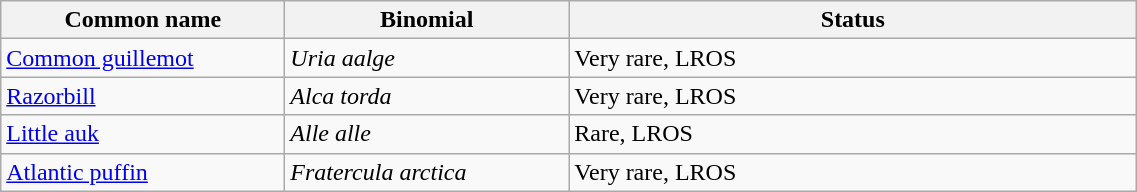<table width=60% class="wikitable">
<tr>
<th width=25%>Common name</th>
<th width=25%>Binomial</th>
<th width=50%>Status</th>
</tr>
<tr>
<td><a href='#'>Common guillemot</a></td>
<td><em>Uria aalge</em></td>
<td>Very rare, LROS</td>
</tr>
<tr>
<td><a href='#'>Razorbill</a></td>
<td><em>Alca torda</em></td>
<td>Very rare, LROS</td>
</tr>
<tr>
<td><a href='#'>Little auk</a></td>
<td><em>Alle alle</em></td>
<td>Rare, LROS</td>
</tr>
<tr>
<td><a href='#'>Atlantic puffin</a></td>
<td><em>Fratercula arctica</em></td>
<td>Very rare, LROS</td>
</tr>
</table>
